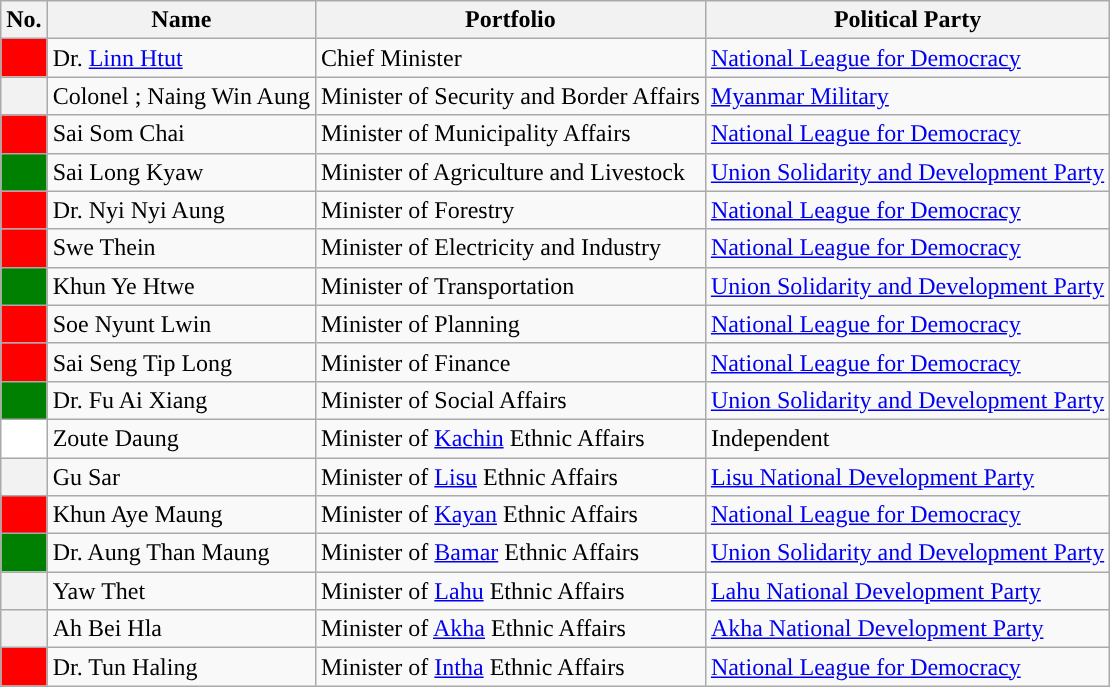<table class="wikitable">
<tr>
<th>No.</th>
<th>Name</th>
<th>Portfolio</th>
<th>Political Party</th>
</tr>
<tr>
<th style="background:Red;"></th>
<td>Dr. <a href='#'>Linn Htut</a></td>
<td>Chief Minister</td>
<td><a href='#'>National League for Democracy</a></td>
</tr>
<tr>
<th style="background:"></th>
<td>Colonel ; Naing Win Aung</td>
<td>Minister of Security and Border Affairs</td>
<td><a href='#'>Myanmar Military</a></td>
</tr>
<tr>
<th style="background:Red;"></th>
<td>Sai Som Chai</td>
<td>Minister of Municipality Affairs</td>
<td><a href='#'>National League for Democracy</a></td>
</tr>
<tr>
<th style="background:Green;"></th>
<td>Sai Long Kyaw</td>
<td>Minister of Agriculture and Livestock</td>
<td><a href='#'>Union Solidarity and Development Party</a></td>
</tr>
<tr>
<th style="background:Red;"></th>
<td>Dr. Nyi Nyi Aung</td>
<td>Minister of Forestry</td>
<td><a href='#'>National League for Democracy</a></td>
</tr>
<tr>
<th style="background:Red;"></th>
<td>Swe Thein</td>
<td>Minister of Electricity and Industry</td>
<td><a href='#'>National League for Democracy</a></td>
</tr>
<tr>
<th style="background:Green;"></th>
<td>Khun Ye Htwe</td>
<td>Minister of Transportation</td>
<td><a href='#'>Union Solidarity and Development Party</a></td>
</tr>
<tr>
<th style="background:Red;"></th>
<td>Soe Nyunt Lwin</td>
<td>Minister of Planning</td>
<td><a href='#'>National League for Democracy</a></td>
</tr>
<tr>
<th style="background:Red;"></th>
<td>Sai Seng Tip Long</td>
<td>Minister of Finance</td>
<td><a href='#'>National League for Democracy</a></td>
</tr>
<tr>
<th style="background:Green;"></th>
<td>Dr. Fu Ai Xiang</td>
<td>Minister of Social Affairs</td>
<td><a href='#'>Union Solidarity and Development Party</a></td>
</tr>
<tr>
<th style="background:White;"></th>
<td>Zoute Daung</td>
<td>Minister of <a href='#'>Kachin</a> Ethnic Affairs</td>
<td>Independent</td>
</tr>
<tr>
<th style="background:"></th>
<td>Gu Sar</td>
<td>Minister of <a href='#'>Lisu</a> Ethnic Affairs</td>
<td><a href='#'>Lisu National Development Party</a></td>
</tr>
<tr>
<th style="background:Red;"></th>
<td>Khun Aye Maung</td>
<td>Minister of <a href='#'>Kayan</a> Ethnic Affairs</td>
<td><a href='#'>National League for Democracy</a></td>
</tr>
<tr>
<th style="background:Green;"></th>
<td>Dr. Aung Than Maung</td>
<td>Minister of <a href='#'>Bamar</a> Ethnic Affairs</td>
<td><a href='#'>Union Solidarity and Development Party</a></td>
</tr>
<tr>
<th style="background:"></th>
<td>Yaw Thet</td>
<td>Minister of <a href='#'>Lahu</a> Ethnic Affairs</td>
<td><a href='#'>Lahu National Development Party</a></td>
</tr>
<tr>
<th style="background:"></th>
<td>Ah Bei Hla</td>
<td>Minister of <a href='#'>Akha</a> Ethnic Affairs</td>
<td><a href='#'>Akha National Development Party</a></td>
</tr>
<tr>
<td ! style="background:Red;"></td>
<td>Dr. Tun Haling</td>
<td>Minister of <a href='#'>Intha</a> Ethnic Affairs</td>
<td><a href='#'>National League for Democracy</a></td>
</tr>
</table>
